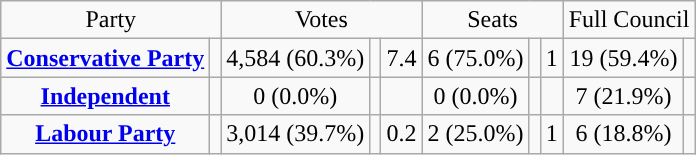<table class=wikitable style="text-align:center;">
<tr>
<td colspan=2>Party</td>
<td colspan=3>Votes</td>
<td colspan=3>Seats</td>
<td colspan=3>Full Council</td>
</tr>
<tr>
<td><strong><a href='#'>Conservative Party</a></strong></td>
<td style="background:"></td>
<td>4,584 (60.3%)</td>
<td></td>
<td> 7.4</td>
<td>6 (75.0%)</td>
<td></td>
<td> 1</td>
<td>19 (59.4%)</td>
<td></td>
</tr>
<tr>
<td><strong><a href='#'>Independent</a></strong></td>
<td style="background:"></td>
<td>0 (0.0%)</td>
<td></td>
<td></td>
<td>0 (0.0%)</td>
<td></td>
<td></td>
<td>7 (21.9%)</td>
<td></td>
</tr>
<tr>
<td><strong><a href='#'>Labour Party</a></strong></td>
<td style="background:"></td>
<td>3,014 (39.7%)</td>
<td></td>
<td> 0.2</td>
<td>2 (25.0%)</td>
<td></td>
<td> 1</td>
<td>6 (18.8%)</td>
<td></td>
</tr>
</table>
